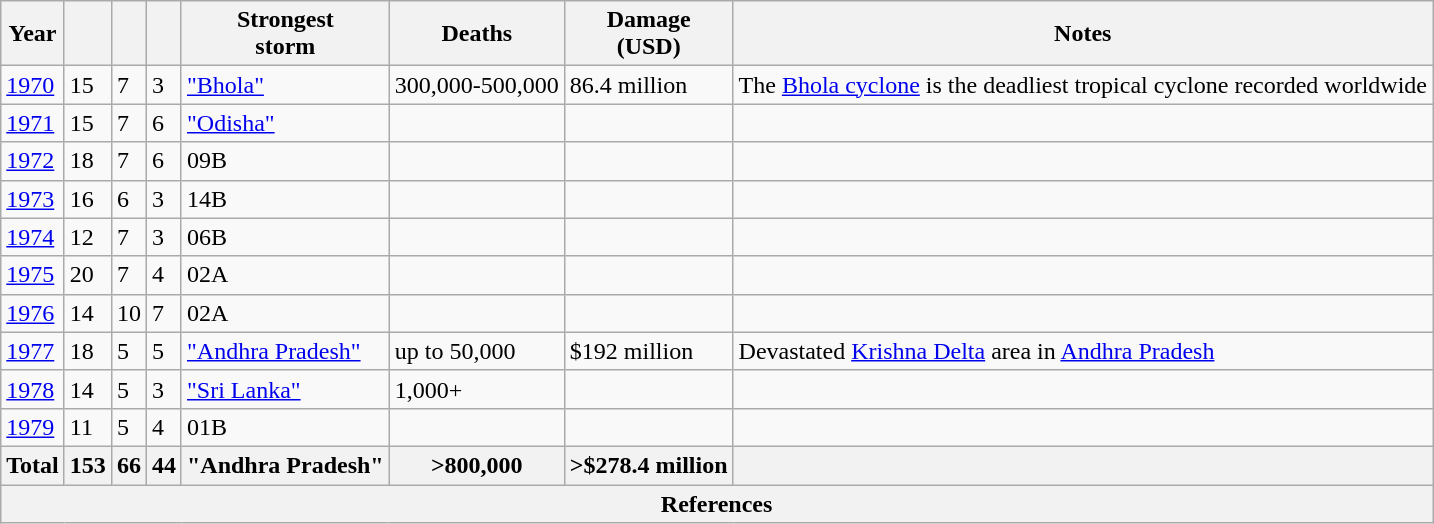<table class="wikitable sortable">
<tr>
<th>Year</th>
<th></th>
<th></th>
<th></th>
<th>Strongest<br>storm</th>
<th>Deaths</th>
<th>Damage<br>(USD)</th>
<th>Notes</th>
</tr>
<tr>
<td><a href='#'>1970</a></td>
<td>15</td>
<td>7</td>
<td>3</td>
<td> <a href='#'>"Bhola"</a></td>
<td>300,000-500,000</td>
<td>86.4 million</td>
<td>The <a href='#'>Bhola cyclone</a> is the deadliest tropical cyclone recorded worldwide</td>
</tr>
<tr>
<td><a href='#'>1971</a></td>
<td>15</td>
<td>7</td>
<td>6</td>
<td> <a href='#'>"Odisha"</a></td>
<td></td>
<td></td>
<td></td>
</tr>
<tr>
<td><a href='#'>1972</a></td>
<td>18</td>
<td>7</td>
<td>6</td>
<td> 09B</td>
<td></td>
<td></td>
<td></td>
</tr>
<tr>
<td><a href='#'>1973</a></td>
<td>16</td>
<td>6</td>
<td>3</td>
<td> 14B</td>
<td></td>
<td></td>
<td></td>
</tr>
<tr>
<td><a href='#'>1974</a></td>
<td>12</td>
<td>7</td>
<td>3</td>
<td> 06B</td>
<td></td>
<td></td>
<td></td>
</tr>
<tr>
<td><a href='#'>1975</a></td>
<td>20</td>
<td>7</td>
<td>4</td>
<td> 02A</td>
<td></td>
<td></td>
<td></td>
</tr>
<tr>
<td><a href='#'>1976</a></td>
<td>14</td>
<td>10</td>
<td>7</td>
<td> 02A</td>
<td></td>
<td></td>
<td></td>
</tr>
<tr>
<td><a href='#'>1977</a></td>
<td>18</td>
<td>5</td>
<td>5</td>
<td> <a href='#'>"Andhra Pradesh"</a></td>
<td>up to 50,000</td>
<td>$192 million</td>
<td>Devastated <a href='#'>Krishna Delta</a> area in <a href='#'>Andhra Pradesh</a></td>
</tr>
<tr>
<td><a href='#'>1978</a></td>
<td>14</td>
<td>5</td>
<td>3</td>
<td> <a href='#'>"Sri Lanka"</a></td>
<td>1,000+</td>
<td></td>
<td></td>
</tr>
<tr>
<td><a href='#'>1979</a></td>
<td>11</td>
<td>5</td>
<td>4</td>
<td> 01B</td>
<td></td>
<td></td>
<td></td>
</tr>
<tr>
<th>Total</th>
<th>153</th>
<th>66</th>
<th>44</th>
<th>"Andhra Pradesh"</th>
<th>>800,000</th>
<th>>$278.4 million</th>
<th></th>
</tr>
<tr class="unsortable">
<th colspan="8">References</th>
</tr>
</table>
